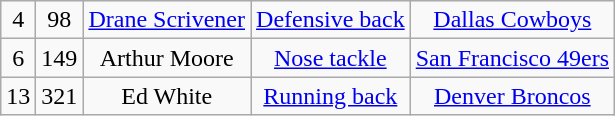<table class="wikitable" style="text-align:center">
<tr>
<td>4</td>
<td>98</td>
<td><a href='#'>Drane Scrivener</a></td>
<td><a href='#'>Defensive back</a></td>
<td><a href='#'>Dallas Cowboys</a></td>
</tr>
<tr>
<td>6</td>
<td>149</td>
<td>Arthur Moore</td>
<td><a href='#'>Nose tackle</a></td>
<td><a href='#'>San Francisco 49ers</a></td>
</tr>
<tr>
<td>13</td>
<td>321</td>
<td>Ed White</td>
<td><a href='#'>Running back</a></td>
<td><a href='#'>Denver Broncos</a></td>
</tr>
</table>
